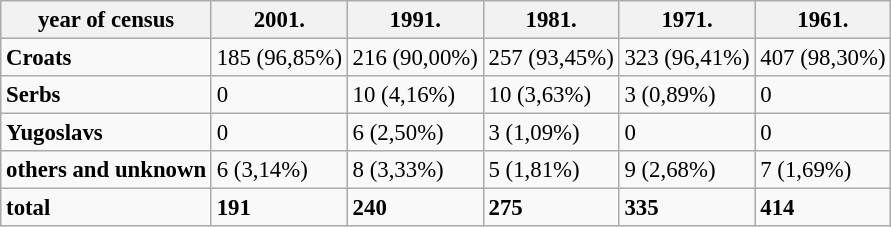<table class="wikitable" style="font-size:95%;">
<tr>
<th>year of census</th>
<th>2001.</th>
<th>1991.</th>
<th>1981.</th>
<th>1971.</th>
<th>1961.</th>
</tr>
<tr>
<td><strong>Croats</strong></td>
<td>185 (96,85%)</td>
<td>216 (90,00%)</td>
<td>257 (93,45%)</td>
<td>323 (96,41%)</td>
<td>407 (98,30%)</td>
</tr>
<tr>
<td><strong>Serbs</strong></td>
<td>0</td>
<td>10 (4,16%)</td>
<td>10 (3,63%)</td>
<td>3 (0,89%)</td>
<td>0</td>
</tr>
<tr>
<td><strong>Yugoslavs</strong></td>
<td>0</td>
<td>6 (2,50%)</td>
<td>3 (1,09%)</td>
<td>0</td>
<td>0</td>
</tr>
<tr>
<td><strong>others and unknown</strong></td>
<td>6 (3,14%)</td>
<td>8 (3,33%)</td>
<td>5 (1,81%)</td>
<td>9 (2,68%)</td>
<td>7 (1,69%)</td>
</tr>
<tr>
<td><strong>total</strong></td>
<td><strong>191</strong></td>
<td><strong>240</strong></td>
<td><strong>275</strong></td>
<td><strong>335</strong></td>
<td><strong>414</strong></td>
</tr>
</table>
